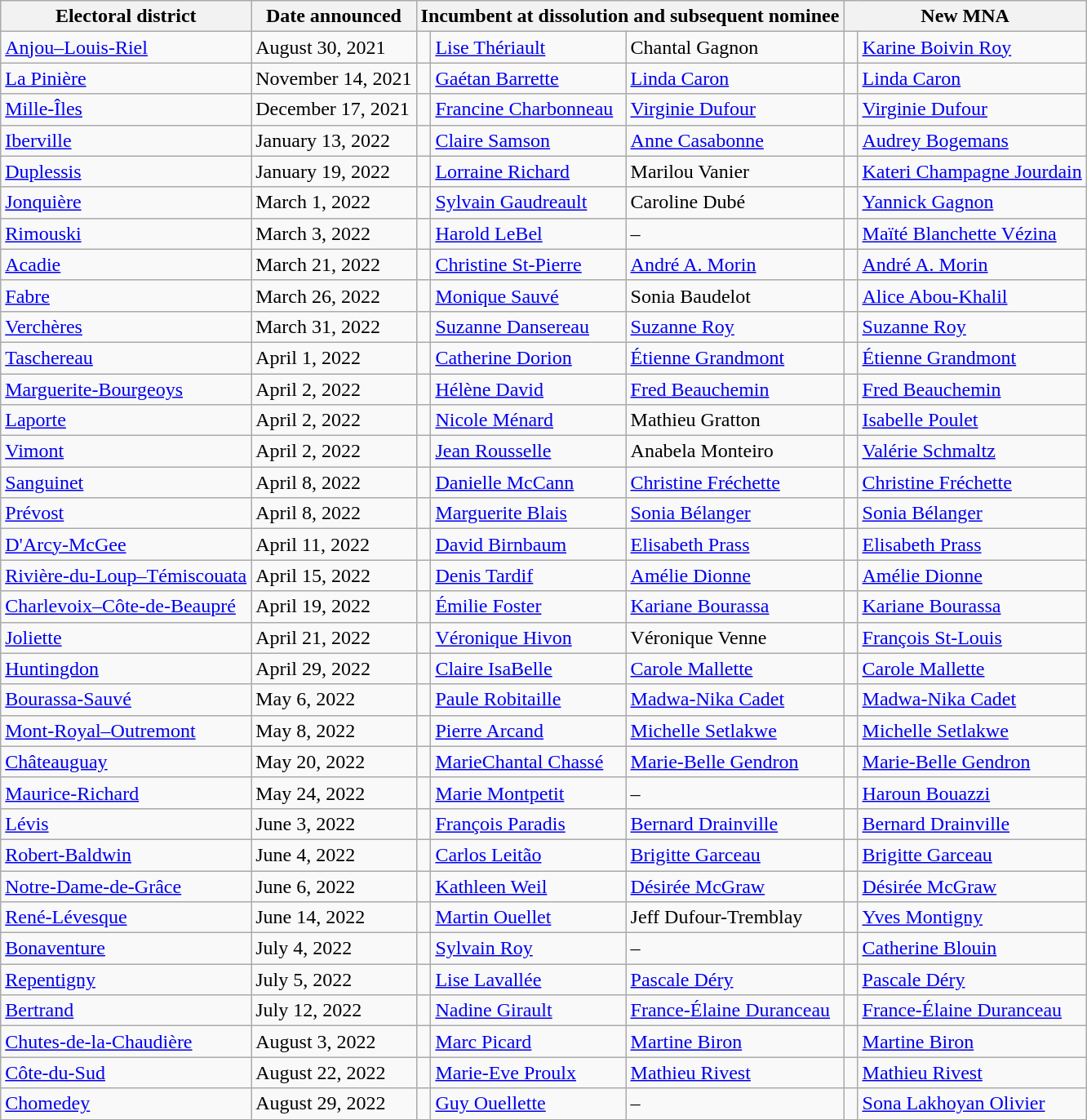<table class="wikitable">
<tr>
<th>Electoral district</th>
<th>Date announced</th>
<th colspan="3">Incumbent at dissolution and subsequent nominee</th>
<th colspan="2">New MNA</th>
</tr>
<tr>
<td><a href='#'>Anjou–Louis-Riel</a></td>
<td>August 30, 2021</td>
<td> </td>
<td><a href='#'>Lise Thériault</a></td>
<td>Chantal Gagnon</td>
<td> </td>
<td><a href='#'>Karine Boivin Roy</a></td>
</tr>
<tr>
<td><a href='#'>La Pinière</a></td>
<td>November 14, 2021</td>
<td> </td>
<td><a href='#'>Gaétan Barrette</a></td>
<td><a href='#'>Linda Caron</a></td>
<td> </td>
<td><a href='#'>Linda Caron</a></td>
</tr>
<tr>
<td><a href='#'>Mille-Îles</a></td>
<td>December 17, 2021</td>
<td> </td>
<td><a href='#'>Francine Charbonneau</a></td>
<td><a href='#'>Virginie Dufour</a></td>
<td> </td>
<td><a href='#'>Virginie Dufour</a></td>
</tr>
<tr>
<td><a href='#'>Iberville</a></td>
<td>January 13, 2022</td>
<td> </td>
<td><a href='#'>Claire Samson</a></td>
<td><a href='#'>Anne Casabonne</a></td>
<td> </td>
<td><a href='#'>Audrey Bogemans</a></td>
</tr>
<tr>
<td><a href='#'>Duplessis</a></td>
<td>January 19, 2022</td>
<td> </td>
<td><a href='#'>Lorraine Richard</a></td>
<td>Marilou Vanier</td>
<td> </td>
<td><a href='#'>Kateri Champagne Jourdain</a></td>
</tr>
<tr>
<td><a href='#'>Jonquière</a></td>
<td>March 1, 2022</td>
<td> </td>
<td><a href='#'>Sylvain Gaudreault</a></td>
<td>Caroline Dubé</td>
<td> </td>
<td><a href='#'>Yannick Gagnon</a></td>
</tr>
<tr>
<td><a href='#'>Rimouski</a></td>
<td>March 3, 2022</td>
<td> </td>
<td><a href='#'>Harold LeBel</a></td>
<td>–</td>
<td> </td>
<td><a href='#'>Maïté Blanchette Vézina</a></td>
</tr>
<tr>
<td><a href='#'>Acadie</a></td>
<td>March 21, 2022</td>
<td> </td>
<td><a href='#'>Christine St-Pierre</a></td>
<td><a href='#'>André A. Morin</a></td>
<td> </td>
<td><a href='#'>André A. Morin</a></td>
</tr>
<tr>
<td><a href='#'>Fabre</a></td>
<td>March 26, 2022</td>
<td> </td>
<td><a href='#'>Monique Sauvé</a></td>
<td>Sonia Baudelot</td>
<td> </td>
<td><a href='#'>Alice Abou-Khalil</a></td>
</tr>
<tr>
<td><a href='#'>Verchères</a></td>
<td>March 31, 2022</td>
<td> </td>
<td><a href='#'>Suzanne Dansereau</a></td>
<td><a href='#'>Suzanne Roy</a></td>
<td> </td>
<td><a href='#'>Suzanne Roy</a></td>
</tr>
<tr>
<td><a href='#'>Taschereau</a></td>
<td>April 1, 2022</td>
<td> </td>
<td><a href='#'>Catherine Dorion</a></td>
<td><a href='#'>Étienne Grandmont</a></td>
<td> </td>
<td><a href='#'>Étienne Grandmont</a></td>
</tr>
<tr>
<td><a href='#'>Marguerite-Bourgeoys</a></td>
<td>April 2, 2022</td>
<td> </td>
<td><a href='#'>Hélène David</a></td>
<td><a href='#'>Fred Beauchemin</a></td>
<td> </td>
<td><a href='#'>Fred Beauchemin</a></td>
</tr>
<tr>
<td><a href='#'>Laporte</a></td>
<td>April 2, 2022</td>
<td> </td>
<td><a href='#'>Nicole Ménard</a></td>
<td>Mathieu Gratton</td>
<td> </td>
<td><a href='#'>Isabelle Poulet</a></td>
</tr>
<tr>
<td><a href='#'>Vimont</a></td>
<td>April 2, 2022</td>
<td> </td>
<td><a href='#'>Jean Rousselle</a></td>
<td>Anabela Monteiro</td>
<td> </td>
<td><a href='#'>Valérie Schmaltz</a></td>
</tr>
<tr>
<td><a href='#'>Sanguinet</a></td>
<td>April 8, 2022</td>
<td> </td>
<td><a href='#'>Danielle McCann</a></td>
<td><a href='#'>Christine Fréchette</a></td>
<td> </td>
<td><a href='#'>Christine Fréchette</a></td>
</tr>
<tr>
<td><a href='#'>Prévost</a></td>
<td>April 8, 2022</td>
<td> </td>
<td><a href='#'>Marguerite Blais</a></td>
<td><a href='#'>Sonia Bélanger</a></td>
<td> </td>
<td><a href='#'>Sonia Bélanger</a></td>
</tr>
<tr>
<td><a href='#'>D'Arcy-McGee</a></td>
<td>April 11, 2022</td>
<td> </td>
<td><a href='#'>David Birnbaum</a></td>
<td><a href='#'>Elisabeth Prass</a></td>
<td> </td>
<td><a href='#'>Elisabeth Prass</a></td>
</tr>
<tr>
<td><a href='#'>Rivière-du-Loup–Témiscouata</a></td>
<td>April 15, 2022</td>
<td> </td>
<td><a href='#'>Denis Tardif</a></td>
<td><a href='#'>Amélie Dionne</a></td>
<td> </td>
<td><a href='#'>Amélie Dionne</a></td>
</tr>
<tr>
<td><a href='#'>Charlevoix–Côte-de-Beaupré</a></td>
<td>April 19, 2022</td>
<td> </td>
<td><a href='#'>Émilie Foster</a></td>
<td><a href='#'>Kariane Bourassa</a></td>
<td> </td>
<td><a href='#'>Kariane Bourassa</a></td>
</tr>
<tr>
<td><a href='#'>Joliette</a></td>
<td>April 21, 2022</td>
<td> </td>
<td><a href='#'>Véronique Hivon</a></td>
<td>Véronique Venne</td>
<td> </td>
<td><a href='#'>François St-Louis</a></td>
</tr>
<tr>
<td><a href='#'>Huntingdon</a></td>
<td>April 29, 2022</td>
<td> </td>
<td><a href='#'>Claire IsaBelle</a></td>
<td><a href='#'>Carole Mallette</a></td>
<td> </td>
<td><a href='#'>Carole Mallette</a></td>
</tr>
<tr>
<td><a href='#'>Bourassa-Sauvé</a></td>
<td>May 6, 2022</td>
<td> </td>
<td><a href='#'>Paule Robitaille</a></td>
<td><a href='#'>Madwa-Nika Cadet</a></td>
<td> </td>
<td><a href='#'>Madwa-Nika Cadet</a></td>
</tr>
<tr>
<td><a href='#'>Mont-Royal–Outremont</a></td>
<td>May 8, 2022</td>
<td> </td>
<td><a href='#'>Pierre Arcand</a></td>
<td><a href='#'>Michelle Setlakwe</a></td>
<td> </td>
<td><a href='#'>Michelle Setlakwe</a></td>
</tr>
<tr>
<td><a href='#'>Châteauguay</a></td>
<td>May 20, 2022</td>
<td> </td>
<td><a href='#'>MarieChantal Chassé</a></td>
<td><a href='#'>Marie-Belle Gendron</a></td>
<td> </td>
<td><a href='#'>Marie-Belle Gendron</a></td>
</tr>
<tr>
<td><a href='#'>Maurice-Richard</a></td>
<td>May 24, 2022</td>
<td> </td>
<td><a href='#'>Marie Montpetit</a></td>
<td>–</td>
<td> </td>
<td><a href='#'>Haroun Bouazzi</a></td>
</tr>
<tr>
<td><a href='#'>Lévis</a></td>
<td>June 3, 2022</td>
<td> </td>
<td><a href='#'>François Paradis</a></td>
<td><a href='#'>Bernard Drainville</a></td>
<td> </td>
<td><a href='#'>Bernard Drainville</a></td>
</tr>
<tr>
<td><a href='#'>Robert-Baldwin</a></td>
<td>June 4, 2022</td>
<td> </td>
<td><a href='#'>Carlos Leitão</a></td>
<td><a href='#'>Brigitte Garceau</a></td>
<td> </td>
<td><a href='#'>Brigitte Garceau</a></td>
</tr>
<tr>
<td><a href='#'>Notre-Dame-de-Grâce</a></td>
<td>June 6, 2022</td>
<td> </td>
<td><a href='#'>Kathleen Weil</a></td>
<td><a href='#'>Désirée McGraw</a></td>
<td> </td>
<td><a href='#'>Désirée McGraw</a></td>
</tr>
<tr>
<td><a href='#'>René-Lévesque</a></td>
<td>June 14, 2022</td>
<td> </td>
<td><a href='#'>Martin Ouellet</a></td>
<td>Jeff Dufour-Tremblay</td>
<td> </td>
<td><a href='#'>Yves Montigny</a></td>
</tr>
<tr>
<td><a href='#'>Bonaventure</a></td>
<td>July 4, 2022</td>
<td> </td>
<td><a href='#'>Sylvain Roy</a></td>
<td>–</td>
<td> </td>
<td><a href='#'>Catherine Blouin</a></td>
</tr>
<tr>
<td><a href='#'>Repentigny</a></td>
<td>July 5, 2022</td>
<td> </td>
<td><a href='#'>Lise Lavallée</a></td>
<td><a href='#'>Pascale Déry</a></td>
<td> </td>
<td><a href='#'>Pascale Déry</a></td>
</tr>
<tr>
<td><a href='#'>Bertrand</a></td>
<td>July 12, 2022</td>
<td> </td>
<td><a href='#'>Nadine Girault</a></td>
<td><a href='#'>France-Élaine Duranceau</a></td>
<td> </td>
<td><a href='#'>France-Élaine Duranceau</a></td>
</tr>
<tr>
<td><a href='#'>Chutes-de-la-Chaudière</a></td>
<td>August 3, 2022</td>
<td> </td>
<td><a href='#'>Marc Picard</a></td>
<td><a href='#'>Martine Biron</a></td>
<td> </td>
<td><a href='#'>Martine Biron</a></td>
</tr>
<tr>
<td><a href='#'>Côte-du-Sud</a></td>
<td>August 22, 2022</td>
<td> </td>
<td><a href='#'>Marie-Eve Proulx</a></td>
<td><a href='#'>Mathieu Rivest</a></td>
<td> </td>
<td><a href='#'>Mathieu Rivest</a></td>
</tr>
<tr>
<td><a href='#'>Chomedey</a></td>
<td>August 29, 2022</td>
<td> </td>
<td><a href='#'>Guy Ouellette</a></td>
<td>–</td>
<td> </td>
<td><a href='#'>Sona Lakhoyan Olivier</a></td>
</tr>
</table>
